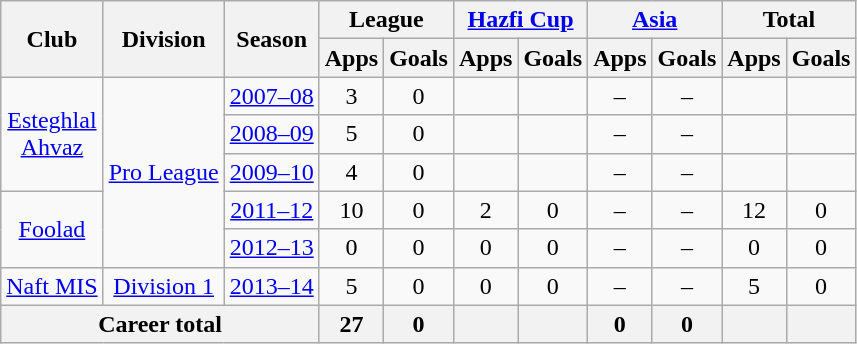<table class="wikitable" style="text-align: center;">
<tr>
<th rowspan="2">Club</th>
<th rowspan="2">Division</th>
<th rowspan="2">Season</th>
<th colspan="2">League</th>
<th colspan="2"><a href='#'>Hazfi Cup</a></th>
<th colspan="2"><a href='#'>Asia</a></th>
<th colspan="2">Total</th>
</tr>
<tr>
<th>Apps</th>
<th>Goals</th>
<th>Apps</th>
<th>Goals</th>
<th>Apps</th>
<th>Goals</th>
<th>Apps</th>
<th>Goals</th>
</tr>
<tr>
<td rowspan="3"><a href='#'>Esteghlal<br>Ahvaz</a></td>
<td rowspan="5"><a href='#'>Pro League</a></td>
<td><a href='#'>2007–08</a></td>
<td>3</td>
<td>0</td>
<td></td>
<td></td>
<td>–</td>
<td>–</td>
<td></td>
<td></td>
</tr>
<tr>
<td><a href='#'>2008–09</a></td>
<td>5</td>
<td>0</td>
<td></td>
<td></td>
<td>–</td>
<td>–</td>
<td></td>
<td></td>
</tr>
<tr>
<td><a href='#'>2009–10</a></td>
<td>4</td>
<td>0</td>
<td></td>
<td></td>
<td>–</td>
<td>–</td>
<td></td>
<td></td>
</tr>
<tr>
<td rowspan="2"><a href='#'>Foolad</a></td>
<td><a href='#'>2011–12</a></td>
<td>10</td>
<td>0</td>
<td>2</td>
<td>0</td>
<td>–</td>
<td>–</td>
<td>12</td>
<td>0</td>
</tr>
<tr>
<td><a href='#'>2012–13</a></td>
<td>0</td>
<td>0</td>
<td>0</td>
<td>0</td>
<td>–</td>
<td>–</td>
<td>0</td>
<td>0</td>
</tr>
<tr>
<td><a href='#'>Naft MIS</a></td>
<td><a href='#'>Division 1</a></td>
<td><a href='#'>2013–14</a></td>
<td>5</td>
<td>0</td>
<td>0</td>
<td>0</td>
<td>–</td>
<td>–</td>
<td>5</td>
<td>0</td>
</tr>
<tr>
<th colspan=3>Career total</th>
<th>27</th>
<th>0</th>
<th></th>
<th></th>
<th>0</th>
<th>0</th>
<th></th>
<th></th>
</tr>
</table>
